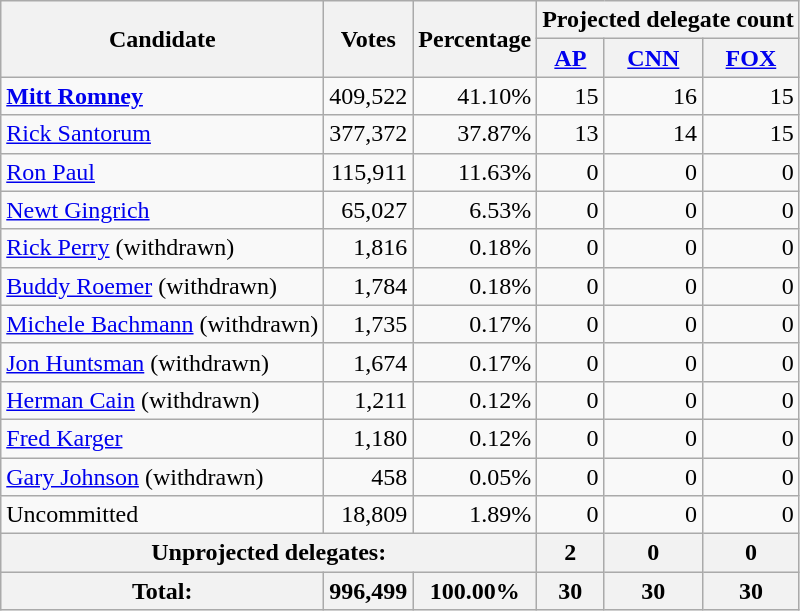<table class="wikitable" style="text-align:right;">
<tr>
<th rowspan="2">Candidate</th>
<th rowspan="2">Votes</th>
<th rowspan="2">Percentage</th>
<th colspan="3">Projected delegate count</th>
</tr>
<tr>
<th><a href='#'>AP</a></th>
<th><a href='#'>CNN</a><br></th>
<th><a href='#'>FOX</a><br></th>
</tr>
<tr>
<td style="text-align:left;"> <strong><a href='#'>Mitt Romney</a></strong></td>
<td>409,522</td>
<td>41.10%</td>
<td>15</td>
<td>16</td>
<td>15</td>
</tr>
<tr>
<td style="text-align:left;"><a href='#'>Rick Santorum</a></td>
<td>377,372</td>
<td>37.87%</td>
<td>13</td>
<td>14</td>
<td>15</td>
</tr>
<tr>
<td style="text-align:left;"><a href='#'>Ron Paul</a></td>
<td>115,911</td>
<td>11.63%</td>
<td>0</td>
<td>0</td>
<td>0</td>
</tr>
<tr>
<td style="text-align:left;"><a href='#'>Newt Gingrich</a></td>
<td>65,027</td>
<td>6.53%</td>
<td>0</td>
<td>0</td>
<td>0</td>
</tr>
<tr>
<td style="text-align:left;"><a href='#'>Rick Perry</a> (withdrawn)</td>
<td>1,816</td>
<td>0.18%</td>
<td>0</td>
<td>0</td>
<td>0</td>
</tr>
<tr>
<td style="text-align:left;"><a href='#'>Buddy Roemer</a> (withdrawn)</td>
<td>1,784</td>
<td>0.18%</td>
<td>0</td>
<td>0</td>
<td>0</td>
</tr>
<tr>
<td style="text-align:left;"><a href='#'>Michele Bachmann</a> (withdrawn)</td>
<td>1,735</td>
<td>0.17%</td>
<td>0</td>
<td>0</td>
<td>0</td>
</tr>
<tr>
<td style="text-align:left;"><a href='#'>Jon Huntsman</a> (withdrawn)</td>
<td>1,674</td>
<td>0.17%</td>
<td>0</td>
<td>0</td>
<td>0</td>
</tr>
<tr>
<td style="text-align:left;"><a href='#'>Herman Cain</a> (withdrawn)</td>
<td>1,211</td>
<td>0.12%</td>
<td>0</td>
<td>0</td>
<td>0</td>
</tr>
<tr>
<td style="text-align:left;"><a href='#'>Fred Karger</a></td>
<td>1,180</td>
<td>0.12%</td>
<td>0</td>
<td>0</td>
<td>0</td>
</tr>
<tr>
<td style="text-align:left;"><a href='#'>Gary Johnson</a> (withdrawn)</td>
<td>458</td>
<td>0.05%</td>
<td>0</td>
<td>0</td>
<td>0</td>
</tr>
<tr>
<td style="text-align:left;">Uncommitted</td>
<td>18,809</td>
<td>1.89%</td>
<td>0</td>
<td>0</td>
<td>0</td>
</tr>
<tr style="background:#eee;">
<th colspan="3">Unprojected delegates:</th>
<th>2</th>
<th>0</th>
<th>0</th>
</tr>
<tr style="background:#eee;">
<th>Total:</th>
<th>996,499</th>
<th>100.00%</th>
<th>30</th>
<th>30</th>
<th>30</th>
</tr>
</table>
